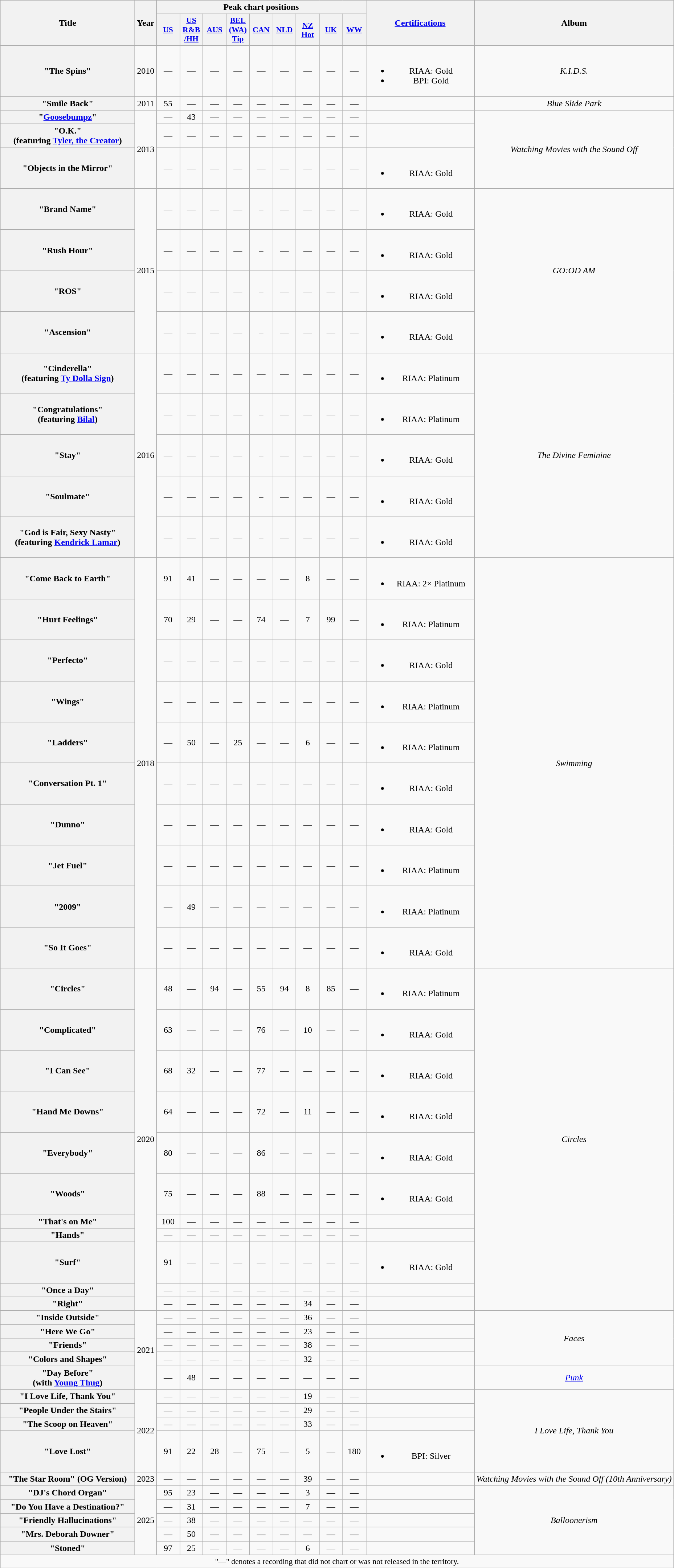<table class="wikitable plainrowheaders" style="text-align:center;">
<tr>
<th scope="col" rowspan="2" style="width:15em;">Title</th>
<th scope="col" rowspan="2" style="width:1em;">Year</th>
<th scope="col" colspan="9">Peak chart positions</th>
<th scope="col" rowspan="2" style="width:12em;"><a href='#'>Certifications</a></th>
<th scope="col" rowspan="2">Album</th>
</tr>
<tr>
<th scope="col" style="width:2.5em;font-size:90%;"><a href='#'>US</a><br></th>
<th scope="col" style="width:2.5em;font-size:90%;"><a href='#'>US<br>R&B<br>/HH</a><br></th>
<th scope="col" style="width:2.5em;font-size:90%;"><a href='#'>AUS</a><br></th>
<th scope="col" style="width:2.5em;font-size:90%;"><a href='#'>BEL<br>(WA)<br>Tip</a><br></th>
<th scope="col" style="width:2.5em;font-size:90%;"><a href='#'>CAN</a><br></th>
<th scope="col" style="width:2.5em;font-size:90%;"><a href='#'>NLD</a><br></th>
<th scope="col" style="width:2.5em;font-size:90%;"><a href='#'>NZ<br>Hot</a><br></th>
<th scope="col" style="width:2.5em;font-size:90%;"><a href='#'>UK</a><br></th>
<th scope="col" style="width:2.5em;font-size:90%;"><a href='#'>WW</a><br></th>
</tr>
<tr>
<th scope="row">"The Spins"</th>
<td>2010</td>
<td>—</td>
<td>—</td>
<td>—</td>
<td>—</td>
<td>—</td>
<td>—</td>
<td>—</td>
<td>—</td>
<td>—</td>
<td><br><ul><li>RIAA: Gold</li><li>BPI: Gold</li></ul></td>
<td><em>K.I.D.S.</em></td>
</tr>
<tr>
<th scope="row">"Smile Back"</th>
<td>2011</td>
<td>55</td>
<td>—</td>
<td>—</td>
<td>—</td>
<td>—</td>
<td>—</td>
<td>—</td>
<td>—</td>
<td>—</td>
<td></td>
<td><em>Blue Slide Park</em></td>
</tr>
<tr>
<th scope="row">"<a href='#'>Goosebumpz</a>"</th>
<td rowspan="3">2013</td>
<td>—</td>
<td>43</td>
<td>—</td>
<td>—</td>
<td>—</td>
<td>—</td>
<td>—</td>
<td>—</td>
<td>—</td>
<td></td>
<td rowspan="3"><em>Watching Movies with the Sound Off</em></td>
</tr>
<tr>
<th scope="row">"O.K."<br><span>(featuring <a href='#'>Tyler, the Creator</a>)</span></th>
<td>—</td>
<td>—</td>
<td>—</td>
<td>—</td>
<td>—</td>
<td>—</td>
<td>—</td>
<td>—</td>
<td>—</td>
<td></td>
</tr>
<tr>
<th scope="row">"Objects in the Mirror"</th>
<td>—</td>
<td>—</td>
<td>—</td>
<td>—</td>
<td>—</td>
<td>—</td>
<td>—</td>
<td>—</td>
<td>—</td>
<td><br><ul><li>RIAA: Gold</li></ul></td>
</tr>
<tr>
<th scope="row">"Brand Name"</th>
<td rowspan="4">2015</td>
<td>—</td>
<td>—</td>
<td>—</td>
<td>—</td>
<td>–</td>
<td>—</td>
<td>—</td>
<td>—</td>
<td>—</td>
<td><br><ul><li>RIAA: Gold</li></ul></td>
<td rowspan="4"><em>GO:OD AM</em></td>
</tr>
<tr>
<th scope="row">"Rush Hour"</th>
<td>—</td>
<td>—</td>
<td>—</td>
<td>—</td>
<td>–</td>
<td>—</td>
<td>—</td>
<td>—</td>
<td>—</td>
<td><br><ul><li>RIAA: Gold</li></ul></td>
</tr>
<tr>
<th scope="row">"ROS"</th>
<td>—</td>
<td>—</td>
<td>—</td>
<td>—</td>
<td>–</td>
<td>—</td>
<td>—</td>
<td>—</td>
<td>—</td>
<td><br><ul><li>RIAA: Gold</li></ul></td>
</tr>
<tr>
<th scope="row">"Ascension"</th>
<td>—</td>
<td>—</td>
<td>—</td>
<td>—</td>
<td>–</td>
<td>—</td>
<td>—</td>
<td>—</td>
<td>—</td>
<td><br><ul><li>RIAA: Gold</li></ul></td>
</tr>
<tr>
<th scope="row">"Cinderella"<br><span>(featuring <a href='#'>Ty Dolla Sign</a>)</span></th>
<td rowspan="5">2016</td>
<td>—</td>
<td>—</td>
<td>—</td>
<td>—</td>
<td>—</td>
<td>—</td>
<td>—</td>
<td>—</td>
<td>—</td>
<td><br><ul><li>RIAA: Platinum</li></ul></td>
<td rowspan="5"><em>The Divine Feminine</em></td>
</tr>
<tr>
<th scope="row">"Congratulations"<br><span>(featuring <a href='#'>Bilal</a>)</span></th>
<td>—</td>
<td>—</td>
<td>—</td>
<td>—</td>
<td>–</td>
<td>—</td>
<td>—</td>
<td>—</td>
<td>—</td>
<td><br><ul><li>RIAA: Platinum</li></ul></td>
</tr>
<tr>
<th scope="row">"Stay"</th>
<td>—</td>
<td>—</td>
<td>—</td>
<td>—</td>
<td>–</td>
<td>—</td>
<td>—</td>
<td>—</td>
<td>—</td>
<td><br><ul><li>RIAA: Gold</li></ul></td>
</tr>
<tr>
<th scope="row">"Soulmate"</th>
<td>—</td>
<td>—</td>
<td>—</td>
<td>—</td>
<td>–</td>
<td>—</td>
<td>—</td>
<td>—</td>
<td>—</td>
<td><br><ul><li>RIAA: Gold</li></ul></td>
</tr>
<tr>
<th scope="row">"God is Fair, Sexy Nasty"<br><span>(featuring <a href='#'>Kendrick Lamar</a>)</span></th>
<td>—</td>
<td>—</td>
<td>—</td>
<td>—</td>
<td>–</td>
<td>—</td>
<td>—</td>
<td>—</td>
<td>—</td>
<td><br><ul><li>RIAA: Gold</li></ul></td>
</tr>
<tr>
<th scope="row">"Come Back to Earth"</th>
<td rowspan="10">2018</td>
<td>91</td>
<td>41</td>
<td>—</td>
<td>—</td>
<td>—</td>
<td>—</td>
<td>8</td>
<td>—</td>
<td>—</td>
<td><br><ul><li>RIAA: 2× Platinum</li></ul></td>
<td rowspan="10"><em>Swimming</em></td>
</tr>
<tr>
<th scope="row">"Hurt Feelings"</th>
<td>70</td>
<td>29</td>
<td>—</td>
<td>—</td>
<td>74</td>
<td>—</td>
<td>7</td>
<td>99</td>
<td>—</td>
<td><br><ul><li>RIAA: Platinum</li></ul></td>
</tr>
<tr>
<th scope="row">"Perfecto"</th>
<td>—</td>
<td>—</td>
<td>—</td>
<td>—</td>
<td>—</td>
<td>—</td>
<td>—</td>
<td>—</td>
<td>—</td>
<td><br><ul><li>RIAA: Gold</li></ul></td>
</tr>
<tr>
<th scope="row">"Wings"</th>
<td>—</td>
<td>—</td>
<td>—</td>
<td>—</td>
<td>—</td>
<td>—</td>
<td>—</td>
<td>—</td>
<td>—</td>
<td><br><ul><li>RIAA: Platinum</li></ul></td>
</tr>
<tr>
<th scope="row">"Ladders"</th>
<td>—</td>
<td>50</td>
<td>—</td>
<td>25</td>
<td>—</td>
<td>—</td>
<td>6</td>
<td>—</td>
<td>—</td>
<td><br><ul><li>RIAA: Platinum</li></ul></td>
</tr>
<tr>
<th scope="row">"Conversation Pt. 1"</th>
<td>—</td>
<td>—</td>
<td>—</td>
<td>—</td>
<td>—</td>
<td>—</td>
<td>—</td>
<td>—</td>
<td>—</td>
<td><br><ul><li>RIAA: Gold</li></ul></td>
</tr>
<tr>
<th scope="row">"Dunno"</th>
<td>—</td>
<td>—</td>
<td>—</td>
<td>—</td>
<td>—</td>
<td>—</td>
<td>—</td>
<td>—</td>
<td>—</td>
<td><br><ul><li>RIAA: Gold</li></ul></td>
</tr>
<tr>
<th scope="row">"Jet Fuel"</th>
<td>—</td>
<td>—</td>
<td>—</td>
<td>—</td>
<td>—</td>
<td>—</td>
<td>—</td>
<td>—</td>
<td>—</td>
<td><br><ul><li>RIAA: Platinum</li></ul></td>
</tr>
<tr>
<th scope="row">"2009"</th>
<td>—</td>
<td>49</td>
<td>—</td>
<td>—</td>
<td>—</td>
<td>—</td>
<td>—</td>
<td>—</td>
<td>—</td>
<td><br><ul><li>RIAA: Platinum</li></ul></td>
</tr>
<tr>
<th scope="row">"So It Goes"</th>
<td>—</td>
<td>—</td>
<td>—</td>
<td>—</td>
<td>—</td>
<td>—</td>
<td>—</td>
<td>—</td>
<td>—</td>
<td><br><ul><li>RIAA: Gold</li></ul></td>
</tr>
<tr>
<th scope="row">"Circles"</th>
<td rowspan="11">2020</td>
<td>48</td>
<td>—</td>
<td>94</td>
<td>—</td>
<td>55</td>
<td>94</td>
<td>8</td>
<td>85</td>
<td>—</td>
<td><br><ul><li>RIAA: Platinum</li></ul></td>
<td rowspan="11"><em>Circles</em></td>
</tr>
<tr>
<th scope="row">"Complicated"</th>
<td>63</td>
<td>—</td>
<td>—</td>
<td>—</td>
<td>76</td>
<td>—</td>
<td>10</td>
<td>—</td>
<td>—</td>
<td><br><ul><li>RIAA: Gold</li></ul></td>
</tr>
<tr>
<th scope="row">"I Can See"</th>
<td>68</td>
<td>32</td>
<td>—</td>
<td>—</td>
<td>77</td>
<td>—</td>
<td>—</td>
<td>—</td>
<td>—</td>
<td><br><ul><li>RIAA: Gold</li></ul></td>
</tr>
<tr>
<th scope="row">"Hand Me Downs"</th>
<td>64</td>
<td>—</td>
<td>—</td>
<td>—</td>
<td>72</td>
<td>—</td>
<td>11</td>
<td>—</td>
<td>—</td>
<td><br><ul><li>RIAA: Gold</li></ul></td>
</tr>
<tr>
<th scope="row">"Everybody"</th>
<td>80</td>
<td>—</td>
<td>—</td>
<td>—</td>
<td>86</td>
<td>—</td>
<td>—</td>
<td>—</td>
<td>—</td>
<td><br><ul><li>RIAA: Gold</li></ul></td>
</tr>
<tr>
<th scope="row">"Woods"</th>
<td>75</td>
<td>—</td>
<td>—</td>
<td>—</td>
<td>88</td>
<td>—</td>
<td>—</td>
<td>—</td>
<td>—</td>
<td><br><ul><li>RIAA: Gold</li></ul></td>
</tr>
<tr>
<th scope="row">"That's on Me"</th>
<td>100</td>
<td>—</td>
<td>—</td>
<td>—</td>
<td>—</td>
<td>—</td>
<td>—</td>
<td>—</td>
<td>—</td>
<td></td>
</tr>
<tr>
<th scope="row">"Hands"</th>
<td>—</td>
<td>—</td>
<td>—</td>
<td>—</td>
<td>—</td>
<td>—</td>
<td>—</td>
<td>—</td>
<td>—</td>
<td></td>
</tr>
<tr>
<th scope="row">"Surf"</th>
<td>91</td>
<td>—</td>
<td>—</td>
<td>—</td>
<td>—</td>
<td>—</td>
<td>—</td>
<td>—</td>
<td>—</td>
<td><br><ul><li>RIAA: Gold</li></ul></td>
</tr>
<tr>
<th scope="row">"Once a Day"</th>
<td>—</td>
<td>—</td>
<td>—</td>
<td>—</td>
<td>—</td>
<td>—</td>
<td>—</td>
<td>—</td>
<td>—</td>
<td></td>
</tr>
<tr>
<th scope="row">"Right"</th>
<td>—</td>
<td>—</td>
<td>—</td>
<td>—</td>
<td>—</td>
<td>—</td>
<td>34</td>
<td>—</td>
<td>—</td>
<td></td>
</tr>
<tr>
<th scope="row">"Inside Outside"</th>
<td rowspan="5">2021</td>
<td>—</td>
<td>—</td>
<td>—</td>
<td>—</td>
<td>—</td>
<td>—</td>
<td>36</td>
<td>—</td>
<td>—</td>
<td></td>
<td rowspan="4"><em>Faces</em></td>
</tr>
<tr>
<th scope="row">"Here We Go"</th>
<td>—</td>
<td>—</td>
<td>—</td>
<td>—</td>
<td>—</td>
<td>—</td>
<td>23</td>
<td>—</td>
<td>—</td>
<td></td>
</tr>
<tr>
<th scope="row">"Friends"<br></th>
<td>—</td>
<td>—</td>
<td>—</td>
<td>—</td>
<td>—</td>
<td>—</td>
<td>38</td>
<td>—</td>
<td>—</td>
<td></td>
</tr>
<tr>
<th scope="row">"Colors and Shapes"</th>
<td>—</td>
<td>—</td>
<td>—</td>
<td>—</td>
<td>—</td>
<td>—</td>
<td>32</td>
<td>—</td>
<td>—</td>
<td></td>
</tr>
<tr>
<th scope="row">"Day Before"<br><span>(with <a href='#'>Young Thug</a>)</span></th>
<td>—</td>
<td>48</td>
<td>—</td>
<td>—</td>
<td>—</td>
<td>—</td>
<td>—</td>
<td>—</td>
<td>—</td>
<td></td>
<td><em><a href='#'>Punk</a></em></td>
</tr>
<tr>
<th scope="row">"I Love Life, Thank You"</th>
<td rowspan="4">2022</td>
<td>—</td>
<td>—</td>
<td>—</td>
<td>—</td>
<td>—</td>
<td>—</td>
<td>19</td>
<td>—</td>
<td>—</td>
<td></td>
<td rowspan="4"><em>I Love Life, Thank You</em></td>
</tr>
<tr>
<th scope="row">"People Under the Stairs"</th>
<td>—</td>
<td>—</td>
<td>—</td>
<td>—</td>
<td>—</td>
<td>—</td>
<td>29</td>
<td>—</td>
<td>—</td>
<td></td>
</tr>
<tr>
<th scope="row">"The Scoop on Heaven"</th>
<td>—</td>
<td>—</td>
<td>—</td>
<td>—</td>
<td>—</td>
<td>—</td>
<td>33</td>
<td>—</td>
<td>—</td>
<td></td>
</tr>
<tr>
<th scope="row">"Love Lost"</th>
<td>91</td>
<td>22</td>
<td>28<br></td>
<td>—</td>
<td>75</td>
<td>—</td>
<td>5</td>
<td>—</td>
<td>180</td>
<td><br><ul><li>BPI: Silver</li></ul></td>
</tr>
<tr>
<th scope="row">"The Star Room" (OG Version)<br></th>
<td>2023</td>
<td>—</td>
<td>—</td>
<td>—</td>
<td>—</td>
<td>—</td>
<td>—</td>
<td>39</td>
<td>—</td>
<td>—</td>
<td></td>
<td><em>Watching Movies with the Sound Off (10th Anniversary)</em></td>
</tr>
<tr>
<th scope="row">"DJ's Chord Organ"<br></th>
<td rowspan="5">2025</td>
<td>95</td>
<td>23</td>
<td>—</td>
<td>—</td>
<td>—</td>
<td>—</td>
<td>3</td>
<td>—</td>
<td>—</td>
<td></td>
<td rowspan="5"><em>Balloonerism</em></td>
</tr>
<tr>
<th scope="row">"Do You Have a Destination?"</th>
<td>—</td>
<td>31</td>
<td>—</td>
<td>—</td>
<td>—</td>
<td>—</td>
<td>7</td>
<td>—</td>
<td>—</td>
<td></td>
</tr>
<tr>
<th scope="row">"Friendly Hallucinations"</th>
<td>—</td>
<td>38</td>
<td>—</td>
<td>—</td>
<td>—</td>
<td>—</td>
<td>—</td>
<td>—</td>
<td>—</td>
<td></td>
</tr>
<tr>
<th scope="row">"Mrs. Deborah Downer"</th>
<td>—</td>
<td>50</td>
<td>—</td>
<td>—</td>
<td>—</td>
<td>—</td>
<td>—</td>
<td>—</td>
<td>—</td>
<td></td>
</tr>
<tr>
<th scope="row">"Stoned"</th>
<td>97</td>
<td>25</td>
<td>—</td>
<td>—</td>
<td>—</td>
<td>—</td>
<td>6</td>
<td>—</td>
<td>—</td>
<td></td>
</tr>
<tr>
<td colspan="13" style="font-size:90%">"—" denotes a recording that did not chart or was not released in the territory.</td>
</tr>
</table>
